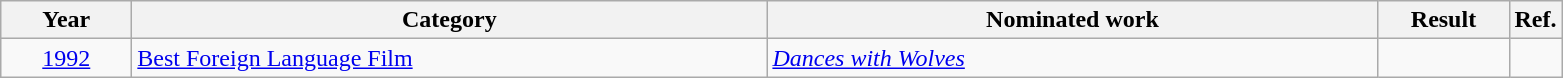<table class=wikitable>
<tr>
<th scope="col" style="width:5em;">Year</th>
<th scope="col" style="width:26em;">Category</th>
<th scope="col" style="width:25em;">Nominated work</th>
<th scope="col" style="width:5em;">Result</th>
<th>Ref.</th>
</tr>
<tr>
<td style="text-align:center;"><a href='#'>1992</a></td>
<td><a href='#'>Best Foreign Language Film</a></td>
<td><em><a href='#'>Dances with Wolves</a></em></td>
<td></td>
<td></td>
</tr>
</table>
